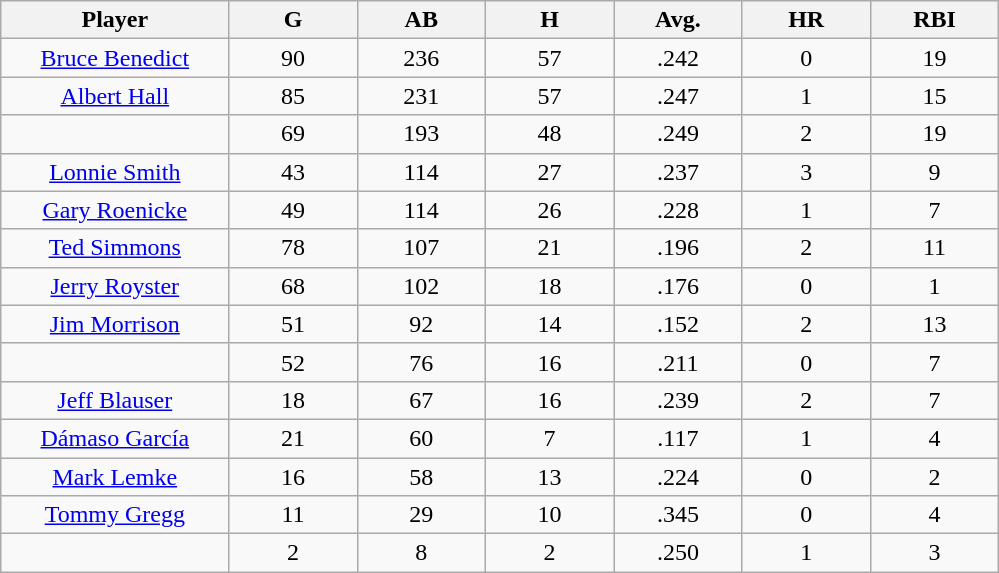<table class="wikitable sortable">
<tr>
<th bgcolor="#DDDDFF" width="16%">Player</th>
<th bgcolor="#DDDDFF" width="9%">G</th>
<th bgcolor="#DDDDFF" width="9%">AB</th>
<th bgcolor="#DDDDFF" width="9%">H</th>
<th bgcolor="#DDDDFF" width="9%">Avg.</th>
<th bgcolor="#DDDDFF" width="9%">HR</th>
<th bgcolor="#DDDDFF" width="9%">RBI</th>
</tr>
<tr align="center">
<td><a href='#'>Bruce Benedict</a></td>
<td>90</td>
<td>236</td>
<td>57</td>
<td>.242</td>
<td>0</td>
<td>19</td>
</tr>
<tr align=center>
<td><a href='#'>Albert Hall</a></td>
<td>85</td>
<td>231</td>
<td>57</td>
<td>.247</td>
<td>1</td>
<td>15</td>
</tr>
<tr align=center>
<td></td>
<td>69</td>
<td>193</td>
<td>48</td>
<td>.249</td>
<td>2</td>
<td>19</td>
</tr>
<tr align="center">
<td><a href='#'>Lonnie Smith</a></td>
<td>43</td>
<td>114</td>
<td>27</td>
<td>.237</td>
<td>3</td>
<td>9</td>
</tr>
<tr align=center>
<td><a href='#'>Gary Roenicke</a></td>
<td>49</td>
<td>114</td>
<td>26</td>
<td>.228</td>
<td>1</td>
<td>7</td>
</tr>
<tr align=center>
<td><a href='#'>Ted Simmons</a></td>
<td>78</td>
<td>107</td>
<td>21</td>
<td>.196</td>
<td>2</td>
<td>11</td>
</tr>
<tr align=center>
<td><a href='#'>Jerry Royster</a></td>
<td>68</td>
<td>102</td>
<td>18</td>
<td>.176</td>
<td>0</td>
<td>1</td>
</tr>
<tr align=center>
<td><a href='#'>Jim Morrison</a></td>
<td>51</td>
<td>92</td>
<td>14</td>
<td>.152</td>
<td>2</td>
<td>13</td>
</tr>
<tr align=center>
<td></td>
<td>52</td>
<td>76</td>
<td>16</td>
<td>.211</td>
<td>0</td>
<td>7</td>
</tr>
<tr align="center">
<td><a href='#'>Jeff Blauser</a></td>
<td>18</td>
<td>67</td>
<td>16</td>
<td>.239</td>
<td>2</td>
<td>7</td>
</tr>
<tr align=center>
<td><a href='#'>Dámaso García</a></td>
<td>21</td>
<td>60</td>
<td>7</td>
<td>.117</td>
<td>1</td>
<td>4</td>
</tr>
<tr align=center>
<td><a href='#'>Mark Lemke</a></td>
<td>16</td>
<td>58</td>
<td>13</td>
<td>.224</td>
<td>0</td>
<td>2</td>
</tr>
<tr align=center>
<td><a href='#'>Tommy Gregg</a></td>
<td>11</td>
<td>29</td>
<td>10</td>
<td>.345</td>
<td>0</td>
<td>4</td>
</tr>
<tr align=center>
<td></td>
<td>2</td>
<td>8</td>
<td>2</td>
<td>.250</td>
<td>1</td>
<td>3</td>
</tr>
</table>
